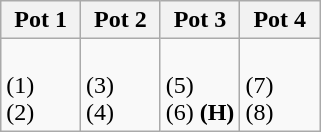<table class="wikitable">
<tr>
<th width=25%>Pot 1</th>
<th width=25%>Pot 2</th>
<th width=25%>Pot 3</th>
<th width=25%>Pot 4</th>
</tr>
<tr>
<td><br> (1) <br>
 (2)</td>
<td><br> (3) <br>
 (4)</td>
<td><br> (5) <br>
 (6) <strong>(H)</strong></td>
<td><br> (7) <br>
 (8)</td>
</tr>
</table>
